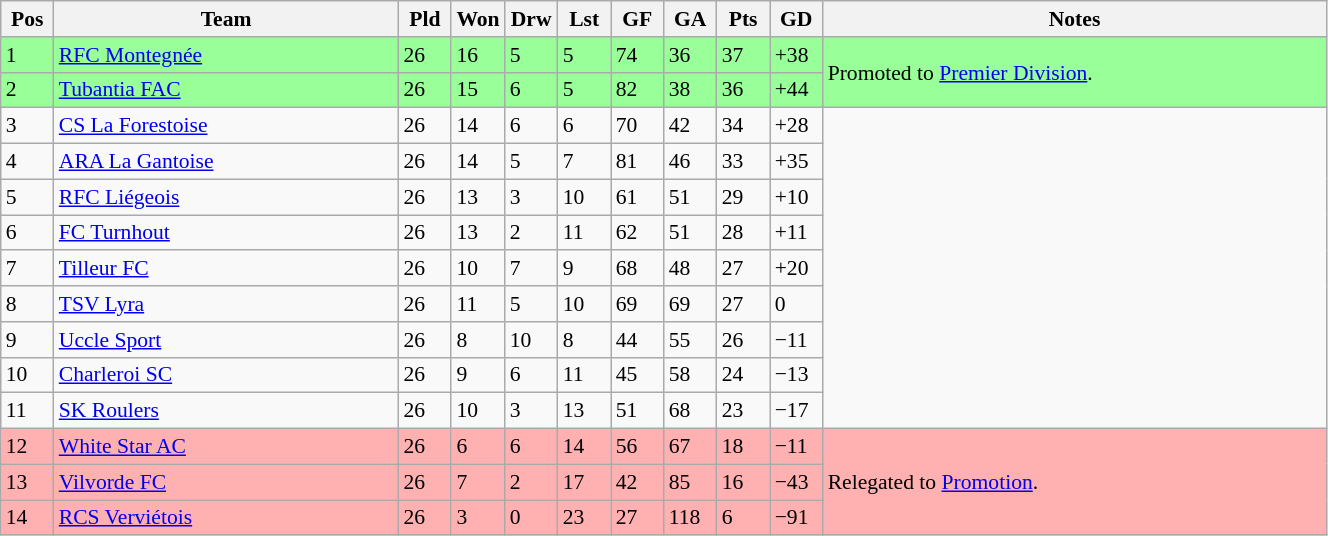<table class="wikitable" width=70% style="font-size:90%">
<tr>
<th width=4%><strong>Pos</strong></th>
<th width=26%><strong>Team</strong></th>
<th width=4%><strong>Pld</strong></th>
<th width=4%><strong>Won</strong></th>
<th width=4%><strong>Drw</strong></th>
<th width=4%><strong>Lst</strong></th>
<th width=4%><strong>GF</strong></th>
<th width=4%><strong>GA</strong></th>
<th width=4%><strong>Pts</strong></th>
<th width=4%><strong>GD</strong></th>
<th width=38%><strong>Notes</strong></th>
</tr>
<tr bgcolor=#99ff99>
<td>1</td>
<td><a href='#'>RFC Montegnée</a></td>
<td>26</td>
<td>16</td>
<td>5</td>
<td>5</td>
<td>74</td>
<td>36</td>
<td>37</td>
<td>+38</td>
<td rowspan=2>Promoted to <a href='#'>Premier Division</a>.</td>
</tr>
<tr bgcolor=#99ff99>
<td>2</td>
<td><a href='#'>Tubantia FAC</a></td>
<td>26</td>
<td>15</td>
<td>6</td>
<td>5</td>
<td>82</td>
<td>38</td>
<td>36</td>
<td>+44</td>
</tr>
<tr>
<td>3</td>
<td><a href='#'>CS La Forestoise</a></td>
<td>26</td>
<td>14</td>
<td>6</td>
<td>6</td>
<td>70</td>
<td>42</td>
<td>34</td>
<td>+28</td>
</tr>
<tr>
<td>4</td>
<td><a href='#'>ARA La Gantoise</a></td>
<td>26</td>
<td>14</td>
<td>5</td>
<td>7</td>
<td>81</td>
<td>46</td>
<td>33</td>
<td>+35</td>
</tr>
<tr>
<td>5</td>
<td><a href='#'>RFC Liégeois</a></td>
<td>26</td>
<td>13</td>
<td>3</td>
<td>10</td>
<td>61</td>
<td>51</td>
<td>29</td>
<td>+10</td>
</tr>
<tr>
<td>6</td>
<td><a href='#'>FC Turnhout</a></td>
<td>26</td>
<td>13</td>
<td>2</td>
<td>11</td>
<td>62</td>
<td>51</td>
<td>28</td>
<td>+11</td>
</tr>
<tr>
<td>7</td>
<td><a href='#'>Tilleur FC</a></td>
<td>26</td>
<td>10</td>
<td>7</td>
<td>9</td>
<td>68</td>
<td>48</td>
<td>27</td>
<td>+20</td>
</tr>
<tr>
<td>8</td>
<td><a href='#'>TSV Lyra</a></td>
<td>26</td>
<td>11</td>
<td>5</td>
<td>10</td>
<td>69</td>
<td>69</td>
<td>27</td>
<td>0</td>
</tr>
<tr>
<td>9</td>
<td><a href='#'>Uccle Sport</a></td>
<td>26</td>
<td>8</td>
<td>10</td>
<td>8</td>
<td>44</td>
<td>55</td>
<td>26</td>
<td>−11</td>
</tr>
<tr>
<td>10</td>
<td><a href='#'>Charleroi SC</a></td>
<td>26</td>
<td>9</td>
<td>6</td>
<td>11</td>
<td>45</td>
<td>58</td>
<td>24</td>
<td>−13</td>
</tr>
<tr>
<td>11</td>
<td><a href='#'>SK Roulers</a></td>
<td>26</td>
<td>10</td>
<td>3</td>
<td>13</td>
<td>51</td>
<td>68</td>
<td>23</td>
<td>−17</td>
</tr>
<tr bgcolor=#ffb0b0>
<td>12</td>
<td><a href='#'>White Star AC</a></td>
<td>26</td>
<td>6</td>
<td>6</td>
<td>14</td>
<td>56</td>
<td>67</td>
<td>18</td>
<td>−11</td>
<td rowspan=3>Relegated to <a href='#'>Promotion</a>.</td>
</tr>
<tr bgcolor=#ffb0b0>
<td>13</td>
<td><a href='#'>Vilvorde FC</a></td>
<td>26</td>
<td>7</td>
<td>2</td>
<td>17</td>
<td>42</td>
<td>85</td>
<td>16</td>
<td>−43</td>
</tr>
<tr bgcolor=#ffb0b0>
<td>14</td>
<td><a href='#'>RCS Verviétois</a></td>
<td>26</td>
<td>3</td>
<td>0</td>
<td>23</td>
<td>27</td>
<td>118</td>
<td>6</td>
<td>−91</td>
</tr>
</table>
